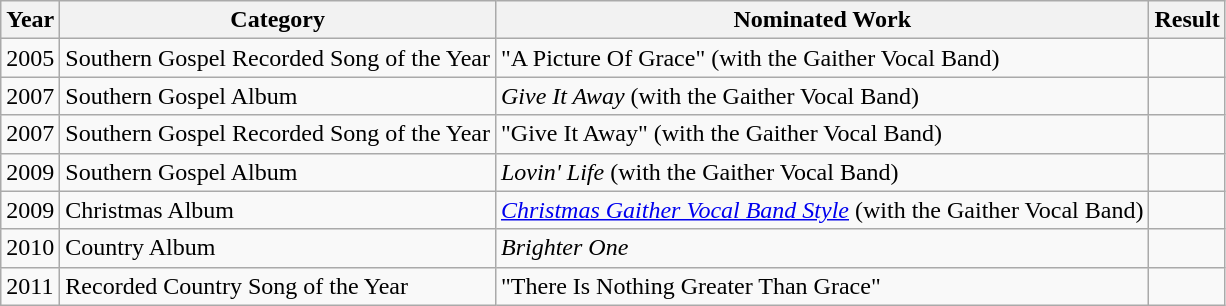<table class="wikitable">
<tr>
<th>Year</th>
<th>Category</th>
<th>Nominated Work</th>
<th>Result</th>
</tr>
<tr>
<td>2005</td>
<td>Southern Gospel Recorded Song of the Year</td>
<td>"A Picture Of Grace" (with the Gaither Vocal Band)</td>
<td></td>
</tr>
<tr>
<td>2007</td>
<td>Southern Gospel Album</td>
<td><em>Give It Away</em> (with the Gaither Vocal Band)</td>
<td></td>
</tr>
<tr>
<td>2007</td>
<td>Southern Gospel Recorded Song of the Year</td>
<td>"Give It Away" (with the Gaither Vocal Band)</td>
<td></td>
</tr>
<tr>
<td>2009</td>
<td>Southern Gospel Album</td>
<td><em>Lovin' Life</em> (with the Gaither Vocal Band)</td>
<td></td>
</tr>
<tr>
<td>2009</td>
<td>Christmas Album</td>
<td><em><a href='#'>Christmas Gaither Vocal Band Style</a></em> (with the Gaither Vocal Band)</td>
<td></td>
</tr>
<tr>
<td>2010</td>
<td>Country Album</td>
<td><em>Brighter One</em></td>
<td></td>
</tr>
<tr>
<td>2011</td>
<td>Recorded Country Song of the Year</td>
<td>"There Is Nothing Greater Than Grace"</td>
<td></td>
</tr>
</table>
